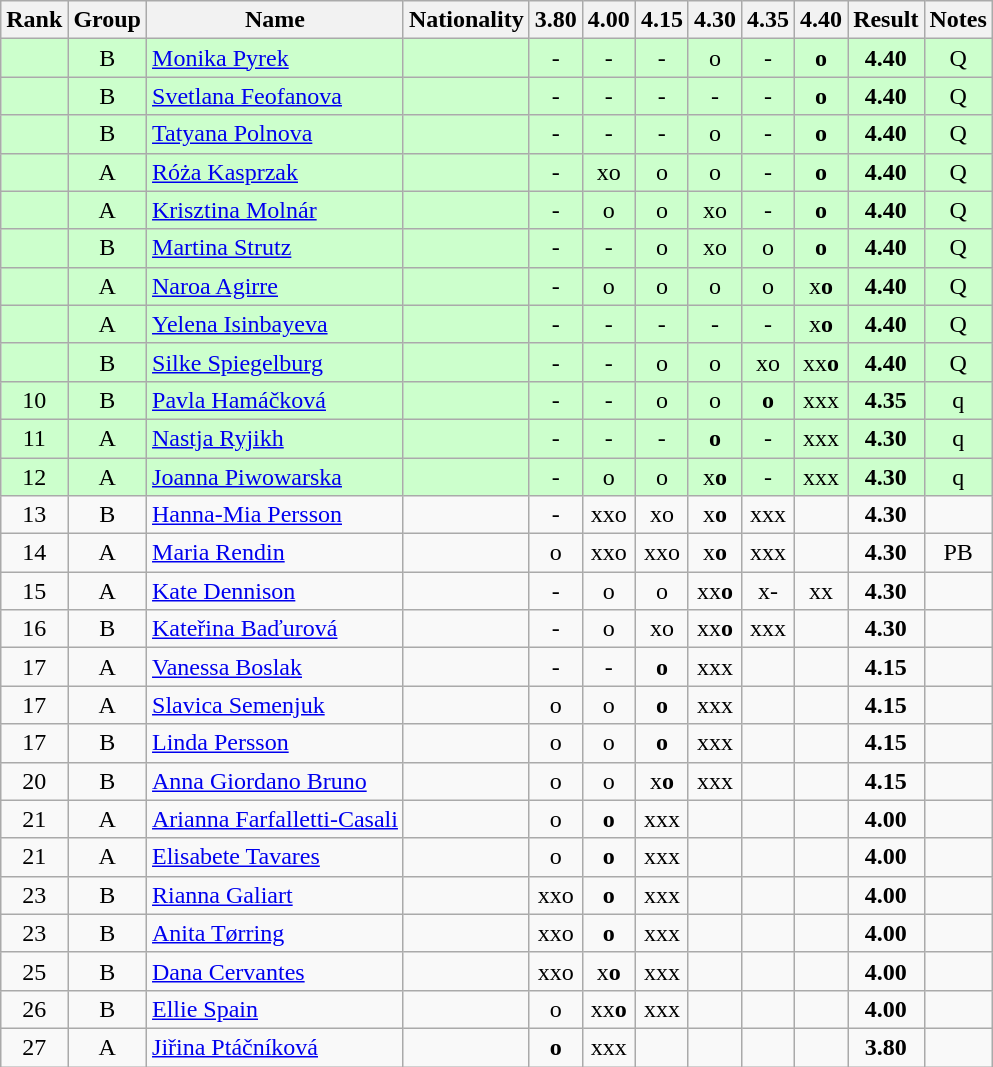<table class="wikitable sortable" style="text-align:center">
<tr>
<th>Rank</th>
<th>Group</th>
<th>Name</th>
<th>Nationality</th>
<th>3.80</th>
<th>4.00</th>
<th>4.15</th>
<th>4.30</th>
<th>4.35</th>
<th>4.40</th>
<th>Result</th>
<th>Notes</th>
</tr>
<tr bgcolor=ccffcc>
<td></td>
<td>B</td>
<td align=left><a href='#'>Monika Pyrek</a></td>
<td align=left></td>
<td>-</td>
<td>-</td>
<td>-</td>
<td>o</td>
<td>-</td>
<td><strong>o</strong></td>
<td><strong>4.40</strong></td>
<td>Q</td>
</tr>
<tr bgcolor=ccffcc>
<td></td>
<td>B</td>
<td align=left><a href='#'>Svetlana Feofanova</a></td>
<td align=left></td>
<td>-</td>
<td>-</td>
<td>-</td>
<td>-</td>
<td>-</td>
<td><strong>o</strong></td>
<td><strong>4.40</strong></td>
<td>Q</td>
</tr>
<tr bgcolor=ccffcc>
<td></td>
<td>B</td>
<td align=left><a href='#'>Tatyana Polnova</a></td>
<td align=left></td>
<td>-</td>
<td>-</td>
<td>-</td>
<td>o</td>
<td>-</td>
<td><strong>o</strong></td>
<td><strong>4.40</strong></td>
<td>Q</td>
</tr>
<tr bgcolor=ccffcc>
<td></td>
<td>A</td>
<td align=left><a href='#'>Róża Kasprzak</a></td>
<td align=left></td>
<td>-</td>
<td>xo</td>
<td>o</td>
<td>o</td>
<td>-</td>
<td><strong>o</strong></td>
<td><strong>4.40</strong></td>
<td>Q</td>
</tr>
<tr bgcolor=ccffcc>
<td></td>
<td>A</td>
<td align=left><a href='#'>Krisztina Molnár</a></td>
<td align=left></td>
<td>-</td>
<td>o</td>
<td>o</td>
<td>xo</td>
<td>-</td>
<td><strong>o</strong></td>
<td><strong>4.40</strong></td>
<td>Q</td>
</tr>
<tr bgcolor=ccffcc>
<td></td>
<td>B</td>
<td align=left><a href='#'>Martina Strutz</a></td>
<td align=left></td>
<td>-</td>
<td>-</td>
<td>o</td>
<td>xo</td>
<td>o</td>
<td><strong>o</strong></td>
<td><strong>4.40</strong></td>
<td>Q</td>
</tr>
<tr bgcolor=ccffcc>
<td></td>
<td>A</td>
<td align=left><a href='#'>Naroa Agirre</a></td>
<td align=left></td>
<td>-</td>
<td>o</td>
<td>o</td>
<td>o</td>
<td>o</td>
<td>x<strong>o</strong></td>
<td><strong>4.40</strong></td>
<td>Q</td>
</tr>
<tr bgcolor=ccffcc>
<td></td>
<td>A</td>
<td align=left><a href='#'>Yelena Isinbayeva</a></td>
<td align=left></td>
<td>-</td>
<td>-</td>
<td>-</td>
<td>-</td>
<td>-</td>
<td>x<strong>o</strong></td>
<td><strong>4.40</strong></td>
<td>Q</td>
</tr>
<tr bgcolor=ccffcc>
<td></td>
<td>B</td>
<td align=left><a href='#'>Silke Spiegelburg</a></td>
<td align=left></td>
<td>-</td>
<td>-</td>
<td>o</td>
<td>o</td>
<td>xo</td>
<td>xx<strong>o</strong></td>
<td><strong>4.40</strong></td>
<td>Q</td>
</tr>
<tr bgcolor=ccffcc>
<td>10</td>
<td>B</td>
<td align=left><a href='#'>Pavla Hamáčková</a></td>
<td align=left></td>
<td>-</td>
<td>-</td>
<td>o</td>
<td>o</td>
<td><strong>o</strong></td>
<td>xxx</td>
<td><strong>4.35</strong></td>
<td>q</td>
</tr>
<tr bgcolor=ccffcc>
<td>11</td>
<td>A</td>
<td align=left><a href='#'>Nastja Ryjikh</a></td>
<td align=left></td>
<td>-</td>
<td>-</td>
<td>-</td>
<td><strong>o</strong></td>
<td>-</td>
<td>xxx</td>
<td><strong>4.30</strong></td>
<td>q</td>
</tr>
<tr bgcolor=ccffcc>
<td>12</td>
<td>A</td>
<td align=left><a href='#'>Joanna Piwowarska</a></td>
<td align=left></td>
<td>-</td>
<td>o</td>
<td>o</td>
<td>x<strong>o</strong></td>
<td>-</td>
<td>xxx</td>
<td><strong>4.30</strong></td>
<td>q</td>
</tr>
<tr>
<td>13</td>
<td>B</td>
<td align=left><a href='#'>Hanna-Mia Persson</a></td>
<td align=left></td>
<td>-</td>
<td>xxo</td>
<td>xo</td>
<td>x<strong>o</strong></td>
<td>xxx</td>
<td></td>
<td><strong>4.30</strong></td>
<td></td>
</tr>
<tr>
<td>14</td>
<td>A</td>
<td align=left><a href='#'>Maria Rendin</a></td>
<td align=left></td>
<td>o</td>
<td>xxo</td>
<td>xxo</td>
<td>x<strong>o</strong></td>
<td>xxx</td>
<td></td>
<td><strong>4.30</strong></td>
<td>PB</td>
</tr>
<tr>
<td>15</td>
<td>A</td>
<td align=left><a href='#'>Kate Dennison</a></td>
<td align=left></td>
<td>-</td>
<td>o</td>
<td>o</td>
<td>xx<strong>o</strong></td>
<td>x-</td>
<td>xx</td>
<td><strong>4.30</strong></td>
<td></td>
</tr>
<tr>
<td>16</td>
<td>B</td>
<td align=left><a href='#'>Kateřina Baďurová</a></td>
<td align=left></td>
<td>-</td>
<td>o</td>
<td>xo</td>
<td>xx<strong>o</strong></td>
<td>xxx</td>
<td></td>
<td><strong>4.30</strong></td>
<td></td>
</tr>
<tr>
<td>17</td>
<td>A</td>
<td align=left><a href='#'>Vanessa Boslak</a></td>
<td align=left></td>
<td>-</td>
<td>-</td>
<td><strong>o</strong></td>
<td>xxx</td>
<td></td>
<td></td>
<td><strong>4.15</strong></td>
<td></td>
</tr>
<tr>
<td>17</td>
<td>A</td>
<td align=left><a href='#'>Slavica Semenjuk</a></td>
<td align=left></td>
<td>o</td>
<td>o</td>
<td><strong>o</strong></td>
<td>xxx</td>
<td></td>
<td></td>
<td><strong>4.15</strong></td>
<td></td>
</tr>
<tr>
<td>17</td>
<td>B</td>
<td align=left><a href='#'>Linda Persson</a></td>
<td align=left></td>
<td>o</td>
<td>o</td>
<td><strong>o</strong></td>
<td>xxx</td>
<td></td>
<td></td>
<td><strong>4.15</strong></td>
<td></td>
</tr>
<tr>
<td>20</td>
<td>B</td>
<td align=left><a href='#'>Anna Giordano Bruno</a></td>
<td align=left></td>
<td>o</td>
<td>o</td>
<td>x<strong>o</strong></td>
<td>xxx</td>
<td></td>
<td></td>
<td><strong>4.15</strong></td>
<td></td>
</tr>
<tr>
<td>21</td>
<td>A</td>
<td align=left><a href='#'>Arianna Farfalletti-Casali</a></td>
<td align=left></td>
<td>o</td>
<td><strong>o</strong></td>
<td>xxx</td>
<td></td>
<td></td>
<td></td>
<td><strong>4.00</strong></td>
<td></td>
</tr>
<tr>
<td>21</td>
<td>A</td>
<td align=left><a href='#'>Elisabete Tavares</a></td>
<td align=left></td>
<td>o</td>
<td><strong>o</strong></td>
<td>xxx</td>
<td></td>
<td></td>
<td></td>
<td><strong>4.00</strong></td>
<td></td>
</tr>
<tr>
<td>23</td>
<td>B</td>
<td align=left><a href='#'>Rianna Galiart</a></td>
<td align=left></td>
<td>xxo</td>
<td><strong>o</strong></td>
<td>xxx</td>
<td></td>
<td></td>
<td></td>
<td><strong>4.00</strong></td>
<td></td>
</tr>
<tr>
<td>23</td>
<td>B</td>
<td align=left><a href='#'>Anita Tørring</a></td>
<td align=left></td>
<td>xxo</td>
<td><strong>o</strong></td>
<td>xxx</td>
<td></td>
<td></td>
<td></td>
<td><strong>4.00</strong></td>
<td></td>
</tr>
<tr>
<td>25</td>
<td>B</td>
<td align=left><a href='#'>Dana Cervantes</a></td>
<td align=left></td>
<td>xxo</td>
<td>x<strong>o</strong></td>
<td>xxx</td>
<td></td>
<td></td>
<td></td>
<td><strong>4.00</strong></td>
<td></td>
</tr>
<tr>
<td>26</td>
<td>B</td>
<td align=left><a href='#'>Ellie Spain</a></td>
<td align=left></td>
<td>o</td>
<td>xx<strong>o</strong></td>
<td>xxx</td>
<td></td>
<td></td>
<td></td>
<td><strong>4.00</strong></td>
<td></td>
</tr>
<tr>
<td>27</td>
<td>A</td>
<td align=left><a href='#'>Jiřina Ptáčníková</a></td>
<td align=left></td>
<td><strong>o</strong></td>
<td>xxx</td>
<td></td>
<td></td>
<td></td>
<td></td>
<td><strong>3.80</strong></td>
<td></td>
</tr>
</table>
